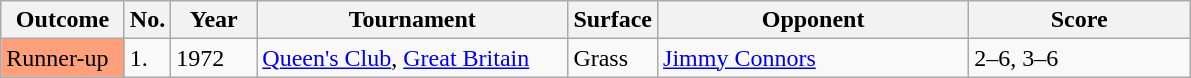<table class="sortable wikitable">
<tr>
<th width=75>Outcome</th>
<th width=20>No.</th>
<th width=50>Year</th>
<th width=200>Tournament</th>
<th width=50>Surface</th>
<th width=200>Opponent</th>
<th width=140>Score</th>
</tr>
<tr>
<td bgcolor=#ffa07a>Runner-up</td>
<td>1.</td>
<td>1972</td>
<td><a href='#'>Queen's Club</a>, <a href='#'>Great Britain</a></td>
<td>Grass</td>
<td> <a href='#'>Jimmy Connors</a></td>
<td>2–6, 3–6</td>
</tr>
</table>
